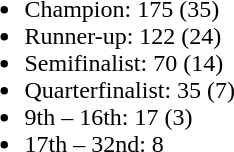<table style="float:left; margin-right:1em">
<tr>
<td><br><ul><li>Champion: 175 (35)</li><li>Runner-up: 122 (24)</li><li>Semifinalist: 70 (14)</li><li>Quarterfinalist: 35 (7)</li><li>9th – 16th: 17 (3)</li><li>17th – 32nd: 8</li></ul><br></td>
</tr>
</table>
